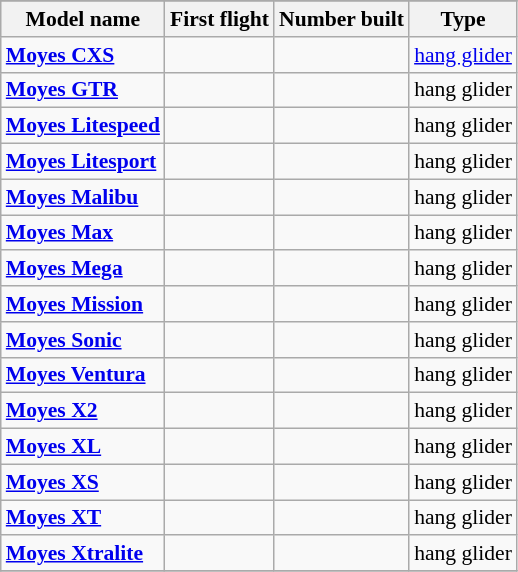<table class="wikitable" align=center style="font-size:90%;">
<tr>
</tr>
<tr style="background:#efefef;">
<th>Model name</th>
<th>First flight</th>
<th>Number built</th>
<th>Type</th>
</tr>
<tr>
<td align=left><strong><a href='#'>Moyes CXS</a></strong></td>
<td align=center></td>
<td align=center></td>
<td align=left><a href='#'>hang glider</a></td>
</tr>
<tr>
<td align=left><strong><a href='#'>Moyes GTR</a></strong></td>
<td align=center></td>
<td align=center></td>
<td align=left>hang glider</td>
</tr>
<tr>
<td align=left><strong><a href='#'>Moyes Litespeed</a></strong></td>
<td align=center></td>
<td align=center></td>
<td align=left>hang glider</td>
</tr>
<tr>
<td align=left><strong><a href='#'>Moyes Litesport</a></strong></td>
<td align=center></td>
<td align=center></td>
<td align=left>hang glider</td>
</tr>
<tr>
<td align=left><strong><a href='#'>Moyes Malibu</a></strong></td>
<td align=center></td>
<td align=center></td>
<td align=left>hang glider</td>
</tr>
<tr>
<td align=left><strong><a href='#'>Moyes Max</a></strong></td>
<td align=center></td>
<td align=center></td>
<td align=left>hang glider</td>
</tr>
<tr>
<td align=left><strong><a href='#'>Moyes Mega</a></strong></td>
<td align=center></td>
<td align=center></td>
<td align=left>hang glider</td>
</tr>
<tr>
<td align=left><strong><a href='#'>Moyes Mission</a></strong></td>
<td align=center></td>
<td align=center></td>
<td align=left>hang glider</td>
</tr>
<tr>
<td align=left><strong><a href='#'>Moyes Sonic</a></strong></td>
<td align=center></td>
<td align=center></td>
<td align=left>hang glider</td>
</tr>
<tr>
<td align=left><strong><a href='#'>Moyes Ventura</a></strong></td>
<td align=center></td>
<td align=center></td>
<td align=left>hang glider</td>
</tr>
<tr>
<td align=left><strong><a href='#'>Moyes X2</a></strong></td>
<td align=center></td>
<td align=center></td>
<td align=left>hang glider</td>
</tr>
<tr>
<td align=left><strong><a href='#'>Moyes XL</a></strong></td>
<td align=center></td>
<td align=center></td>
<td align=left>hang glider</td>
</tr>
<tr>
<td align=left><strong><a href='#'>Moyes XS</a></strong></td>
<td align=center></td>
<td align=center></td>
<td align=left>hang glider</td>
</tr>
<tr>
<td align=left><strong><a href='#'>Moyes XT</a></strong></td>
<td align=center></td>
<td align=center></td>
<td align=left>hang glider</td>
</tr>
<tr>
<td align=left><strong><a href='#'>Moyes Xtralite</a></strong></td>
<td align=center></td>
<td align=center></td>
<td align=left>hang glider</td>
</tr>
<tr>
</tr>
</table>
